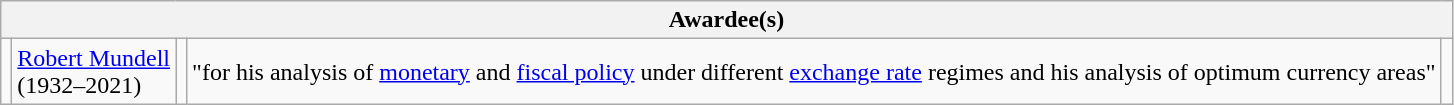<table class="wikitable">
<tr>
<th colspan="5">Awardee(s)</th>
</tr>
<tr>
<td></td>
<td><a href='#'>Robert Mundell</a><br>(1932–2021)</td>
<td></td>
<td>"for his analysis of <a href='#'>monetary</a> and <a href='#'>fiscal policy</a> under different <a href='#'>exchange rate</a> regimes and his analysis of optimum currency areas"</td>
<td></td>
</tr>
</table>
